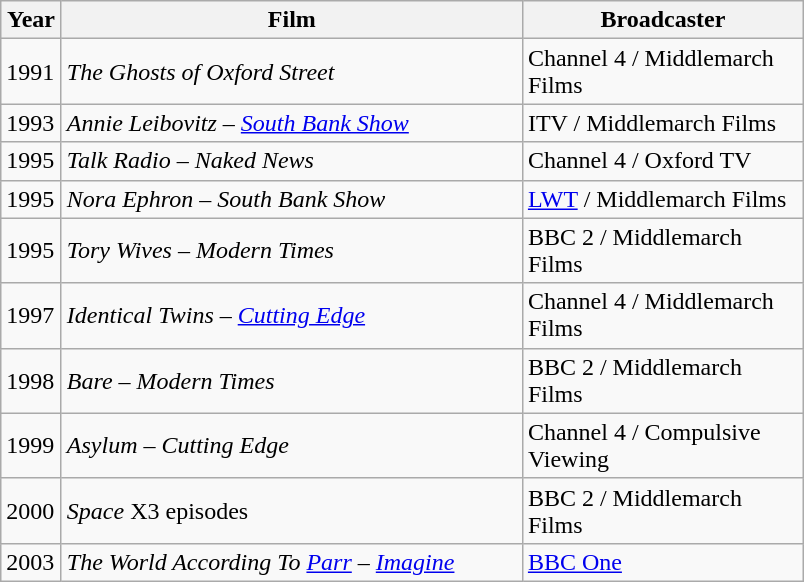<table class="wikitable">
<tr>
<th width="33">Year</th>
<th width="300">Film</th>
<th width="180">Broadcaster</th>
</tr>
<tr>
<td>1991</td>
<td><em>The Ghosts of Oxford Street</em></td>
<td>Channel 4 / Middlemarch Films</td>
</tr>
<tr>
<td>1993</td>
<td><em>Annie Leibovitz – <a href='#'>South Bank Show</a></em></td>
<td>ITV / Middlemarch Films</td>
</tr>
<tr>
<td>1995</td>
<td><em>Talk Radio – Naked News</em></td>
<td>Channel 4 / Oxford TV</td>
</tr>
<tr>
<td>1995</td>
<td><em>Nora Ephron – South Bank Show</em></td>
<td><a href='#'>LWT</a> / Middlemarch Films</td>
</tr>
<tr>
<td>1995</td>
<td><em>Tory Wives – Modern Times</em></td>
<td>BBC 2 / Middlemarch Films</td>
</tr>
<tr>
<td>1997</td>
<td><em>Identical Twins – <a href='#'>Cutting Edge</a></em></td>
<td>Channel 4 / Middlemarch Films</td>
</tr>
<tr>
<td>1998</td>
<td><em>Bare – Modern Times</em></td>
<td>BBC 2 / Middlemarch Films</td>
</tr>
<tr>
<td>1999</td>
<td><em>Asylum – Cutting Edge</em></td>
<td>Channel 4 / Compulsive Viewing</td>
</tr>
<tr>
<td>2000</td>
<td><em>Space</em> X3 episodes</td>
<td>BBC 2 / Middlemarch Films</td>
</tr>
<tr>
<td>2003</td>
<td><em>The World According To <a href='#'>Parr</a> – <a href='#'>Imagine</a></em></td>
<td><a href='#'>BBC One</a></td>
</tr>
</table>
